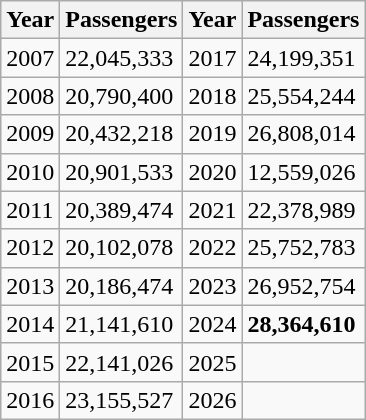<table class="wikitable">
<tr>
<th>Year</th>
<th>Passengers</th>
<th>Year</th>
<th>Passengers</th>
</tr>
<tr>
<td>2007</td>
<td>22,045,333</td>
<td>2017</td>
<td>24,199,351</td>
</tr>
<tr>
<td>2008</td>
<td>20,790,400</td>
<td>2018</td>
<td>25,554,244</td>
</tr>
<tr>
<td>2009</td>
<td>20,432,218</td>
<td>2019</td>
<td>26,808,014</td>
</tr>
<tr>
<td>2010</td>
<td>20,901,533</td>
<td>2020</td>
<td>12,559,026</td>
</tr>
<tr>
<td>2011</td>
<td>20,389,474</td>
<td>2021</td>
<td>22,378,989</td>
</tr>
<tr>
<td>2012</td>
<td>20,102,078</td>
<td>2022</td>
<td>25,752,783</td>
</tr>
<tr>
<td>2013</td>
<td>20,186,474</td>
<td>2023</td>
<td>26,952,754</td>
</tr>
<tr>
<td>2014</td>
<td>21,141,610</td>
<td>2024</td>
<td><strong>28,364,610</strong></td>
</tr>
<tr>
<td>2015</td>
<td>22,141,026</td>
<td>2025</td>
<td></td>
</tr>
<tr>
<td>2016</td>
<td>23,155,527</td>
<td>2026</td>
<td></td>
</tr>
</table>
